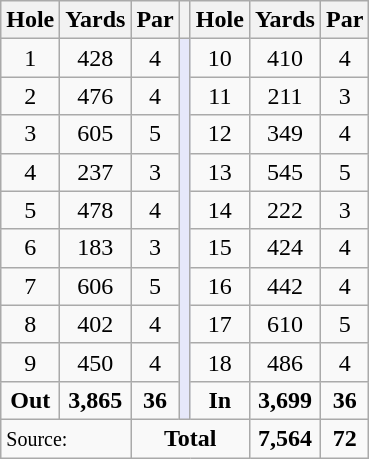<table class="wikitable" style="text-align:center; font-size:100%;">
<tr>
<th>Hole</th>
<th>Yards</th>
<th>Par</th>
<th></th>
<th>Hole</th>
<th>Yards</th>
<th>Par</th>
</tr>
<tr>
<td>1</td>
<td>428</td>
<td>4</td>
<td rowspan=10 style="background:#E6E8FA;"></td>
<td>10</td>
<td>410</td>
<td>4</td>
</tr>
<tr>
<td>2</td>
<td>476</td>
<td>4</td>
<td>11</td>
<td>211</td>
<td>3</td>
</tr>
<tr>
<td>3</td>
<td>605</td>
<td>5</td>
<td>12</td>
<td>349</td>
<td>4</td>
</tr>
<tr>
<td>4</td>
<td>237</td>
<td>3</td>
<td>13</td>
<td>545</td>
<td>5</td>
</tr>
<tr>
<td>5</td>
<td>478</td>
<td>4</td>
<td>14</td>
<td>222</td>
<td>3</td>
</tr>
<tr>
<td>6</td>
<td>183</td>
<td>3</td>
<td>15</td>
<td>424</td>
<td>4</td>
</tr>
<tr>
<td>7</td>
<td>606</td>
<td>5</td>
<td>16</td>
<td>442</td>
<td>4</td>
</tr>
<tr>
<td>8</td>
<td>402</td>
<td>4</td>
<td>17</td>
<td>610</td>
<td>5</td>
</tr>
<tr>
<td>9</td>
<td>450</td>
<td>4</td>
<td>18</td>
<td>486</td>
<td>4</td>
</tr>
<tr>
<td><strong>Out</strong></td>
<td><strong>3,865</strong></td>
<td><strong>36</strong></td>
<td><strong>In</strong></td>
<td><strong>3,699</strong></td>
<td><strong>36</strong></td>
</tr>
<tr>
<td colspan=2 align=left><small>Source:</small></td>
<td colspan=3><strong>Total</strong></td>
<td><strong>7,564</strong></td>
<td><strong>72</strong></td>
</tr>
</table>
